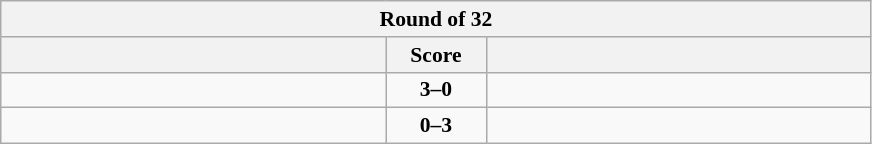<table class="wikitable" style="text-align: center; font-size:90% ">
<tr>
<th colspan=3>Round of 32</th>
</tr>
<tr>
<th align="right" width="250"></th>
<th width="60">Score</th>
<th align="left" width="250"></th>
</tr>
<tr>
<td align=left><strong></strong></td>
<td align=center><strong>3–0</strong></td>
<td align=left></td>
</tr>
<tr>
<td align=left></td>
<td align=center><strong>0–3</strong></td>
<td align=left><strong></strong></td>
</tr>
</table>
